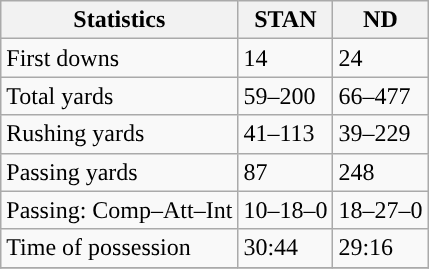<table class="wikitable" style="float: left;">
<tr>
<th>Statistics</th>
<th>STAN</th>
<th>ND</th>
</tr>
<tr>
<td>First downs</td>
<td>14</td>
<td>24</td>
</tr>
<tr>
<td>Total yards</td>
<td>59–200</td>
<td>66–477</td>
</tr>
<tr>
<td>Rushing yards</td>
<td>41–113</td>
<td>39–229</td>
</tr>
<tr>
<td>Passing yards</td>
<td>87</td>
<td>248</td>
</tr>
<tr>
<td>Passing: Comp–Att–Int</td>
<td>10–18–0</td>
<td>18–27–0</td>
</tr>
<tr>
<td>Time of possession</td>
<td>30:44</td>
<td>29:16</td>
</tr>
<tr>
</tr>
</table>
